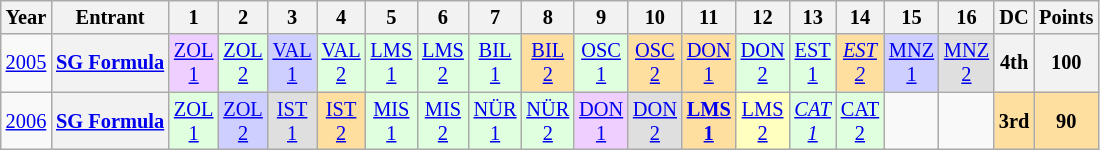<table class="wikitable" style="text-align:center; font-size:85%">
<tr>
<th>Year</th>
<th>Entrant</th>
<th>1</th>
<th>2</th>
<th>3</th>
<th>4</th>
<th>5</th>
<th>6</th>
<th>7</th>
<th>8</th>
<th>9</th>
<th>10</th>
<th>11</th>
<th>12</th>
<th>13</th>
<th>14</th>
<th>15</th>
<th>16</th>
<th>DC</th>
<th>Points</th>
</tr>
<tr>
<td><a href='#'>2005</a></td>
<th nowrap><a href='#'>SG Formula</a></th>
<td style="background:#efcfff;"><a href='#'>ZOL<br>1</a><br></td>
<td style="background:#dfffdf;"><a href='#'>ZOL<br>2</a><br></td>
<td style="background:#cfcfff;"><a href='#'>VAL<br>1</a><br></td>
<td style="background:#dfffdf;"><a href='#'>VAL<br>2</a><br></td>
<td style="background:#dfffdf;"><a href='#'>LMS<br>1</a><br></td>
<td style="background:#dfffdf;"><a href='#'>LMS<br>2</a><br></td>
<td style="background:#dfffdf;"><a href='#'>BIL<br>1</a><br></td>
<td style="background:#ffdf9f;"><a href='#'>BIL<br>2</a><br></td>
<td style="background:#dfffdf;"><a href='#'>OSC<br>1</a><br></td>
<td style="background:#ffdf9f;"><a href='#'>OSC<br>2</a><br></td>
<td style="background:#ffdf9f;"><a href='#'>DON<br>1</a><br></td>
<td style="background:#dfffdf;"><a href='#'>DON<br>2</a><br></td>
<td style="background:#dfffdf;"><a href='#'>EST<br>1</a><br></td>
<td style="background:#ffdf9f;"><em><a href='#'>EST<br>2</a></em><br></td>
<td style="background:#cfcfff;"><a href='#'>MNZ<br>1</a><br></td>
<td style="background:#dfdfdf;"><a href='#'>MNZ<br>2</a><br></td>
<th>4th</th>
<th>100</th>
</tr>
<tr>
<td><a href='#'>2006</a></td>
<th nowrap><a href='#'>SG Formula</a></th>
<td style="background:#dfffdf;"><a href='#'>ZOL<br>1</a><br></td>
<td style="background:#cfcfff;"><a href='#'>ZOL<br>2</a><br></td>
<td style="background:#dfdfdf;"><a href='#'>IST<br>1</a><br></td>
<td style="background:#ffdf9f;"><a href='#'>IST<br>2</a><br></td>
<td style="background:#dfffdf;"><a href='#'>MIS<br>1</a><br></td>
<td style="background:#dfffdf;"><a href='#'>MIS<br>2</a><br></td>
<td style="background:#dfffdf;"><a href='#'>NÜR<br>1</a><br></td>
<td style="background:#dfffdf;"><a href='#'>NÜR<br>2</a><br></td>
<td style="background:#efcfff;"><a href='#'>DON<br>1</a><br></td>
<td style="background:#dfdfdf;"><a href='#'>DON<br>2</a><br></td>
<td style="background:#ffdf9f;"><strong><a href='#'>LMS<br>1</a></strong><br></td>
<td style="background:#ffffbf;"><a href='#'>LMS<br>2</a><br></td>
<td style="background:#dfffdf;"><em><a href='#'>CAT<br>1</a></em><br></td>
<td style="background:#dfffdf;"><a href='#'>CAT<br>2</a><br></td>
<td></td>
<td></td>
<th style="background:#ffdf9f;">3rd</th>
<th style="background:#ffdf9f;">90</th>
</tr>
</table>
